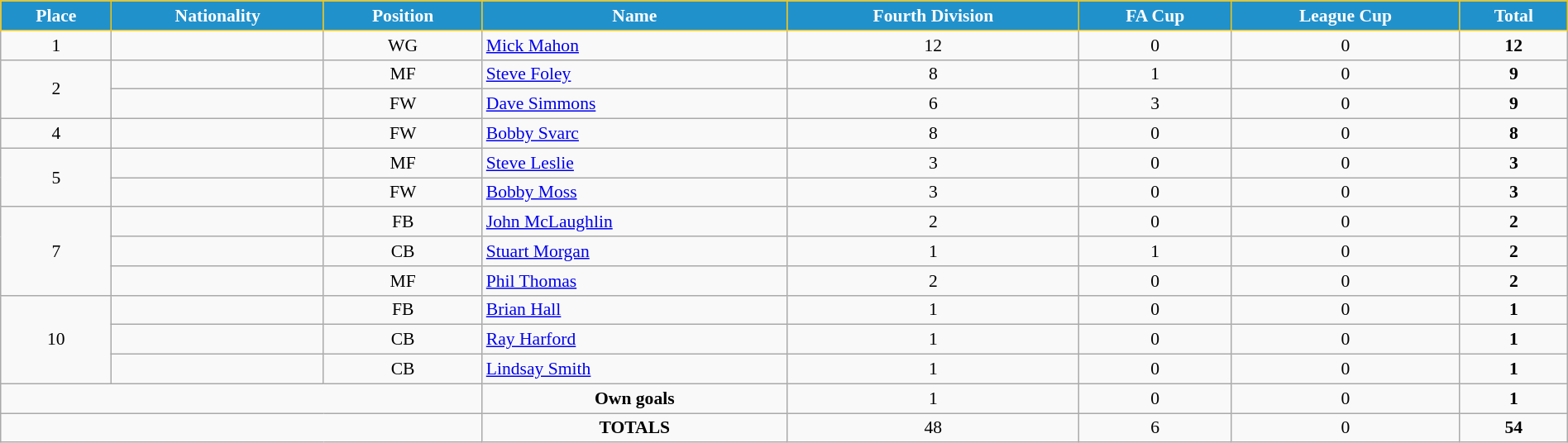<table class="wikitable" style="text-align:center; font-size:90%; width:100%;">
<tr>
<th style="background:#2191CC; color:white; border:1px solid #F7C408; text-align:center;">Place</th>
<th style="background:#2191CC; color:white; border:1px solid #F7C408; text-align:center;">Nationality</th>
<th style="background:#2191CC; color:white; border:1px solid #F7C408; text-align:center;">Position</th>
<th style="background:#2191CC; color:white; border:1px solid #F7C408; text-align:center;">Name</th>
<th style="background:#2191CC; color:white; border:1px solid #F7C408; text-align:center;">Fourth Division</th>
<th style="background:#2191CC; color:white; border:1px solid #F7C408; text-align:center;">FA Cup</th>
<th style="background:#2191CC; color:white; border:1px solid #F7C408; text-align:center;">League Cup</th>
<th style="background:#2191CC; color:white; border:1px solid #F7C408; text-align:center;">Total</th>
</tr>
<tr>
<td>1</td>
<td></td>
<td>WG</td>
<td align="left"><a href='#'>Mick Mahon</a></td>
<td>12</td>
<td>0</td>
<td>0</td>
<td><strong>12</strong></td>
</tr>
<tr>
<td rowspan="2">2</td>
<td></td>
<td>MF</td>
<td align="left"><a href='#'>Steve Foley</a></td>
<td>8</td>
<td>1</td>
<td>0</td>
<td><strong>9</strong></td>
</tr>
<tr>
<td></td>
<td>FW</td>
<td align="left"><a href='#'>Dave Simmons</a></td>
<td>6</td>
<td>3</td>
<td>0</td>
<td><strong>9</strong></td>
</tr>
<tr>
<td>4</td>
<td></td>
<td>FW</td>
<td align="left"><a href='#'>Bobby Svarc</a></td>
<td>8</td>
<td>0</td>
<td>0</td>
<td><strong>8</strong></td>
</tr>
<tr>
<td rowspan="2">5</td>
<td></td>
<td>MF</td>
<td align="left"><a href='#'>Steve Leslie</a></td>
<td>3</td>
<td>0</td>
<td>0</td>
<td><strong>3</strong></td>
</tr>
<tr>
<td></td>
<td>FW</td>
<td align="left"><a href='#'>Bobby Moss</a></td>
<td>3</td>
<td>0</td>
<td>0</td>
<td><strong>3</strong></td>
</tr>
<tr>
<td rowspan="3">7</td>
<td></td>
<td>FB</td>
<td align="left"><a href='#'>John McLaughlin</a></td>
<td>2</td>
<td>0</td>
<td>0</td>
<td><strong>2</strong></td>
</tr>
<tr>
<td></td>
<td>CB</td>
<td align="left"><a href='#'>Stuart Morgan</a></td>
<td>1</td>
<td>1</td>
<td>0</td>
<td><strong>2</strong></td>
</tr>
<tr>
<td></td>
<td>MF</td>
<td align="left"><a href='#'>Phil Thomas</a></td>
<td>2</td>
<td>0</td>
<td>0</td>
<td><strong>2</strong></td>
</tr>
<tr>
<td rowspan="3">10</td>
<td></td>
<td>FB</td>
<td align="left"><a href='#'>Brian Hall</a></td>
<td>1</td>
<td>0</td>
<td>0</td>
<td><strong>1</strong></td>
</tr>
<tr>
<td></td>
<td>CB</td>
<td align="left"><a href='#'>Ray Harford</a></td>
<td>1</td>
<td>0</td>
<td>0</td>
<td><strong>1</strong></td>
</tr>
<tr>
<td></td>
<td>CB</td>
<td align="left"><a href='#'>Lindsay Smith</a></td>
<td>1</td>
<td>0</td>
<td>0</td>
<td><strong>1</strong></td>
</tr>
<tr>
<td colspan="3"></td>
<td><strong>Own goals</strong></td>
<td>1</td>
<td>0</td>
<td>0</td>
<td><strong>1</strong></td>
</tr>
<tr>
<td colspan="3"></td>
<td><strong>TOTALS</strong></td>
<td>48</td>
<td>6</td>
<td>0</td>
<td><strong>54</strong></td>
</tr>
</table>
